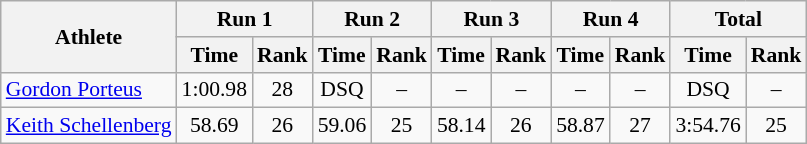<table class="wikitable" border="1" style="font-size:90%">
<tr>
<th rowspan="2">Athlete</th>
<th colspan="2">Run 1</th>
<th colspan="2">Run 2</th>
<th colspan="2">Run 3</th>
<th colspan="2">Run 4</th>
<th colspan="2">Total</th>
</tr>
<tr>
<th>Time</th>
<th>Rank</th>
<th>Time</th>
<th>Rank</th>
<th>Time</th>
<th>Rank</th>
<th>Time</th>
<th>Rank</th>
<th>Time</th>
<th>Rank</th>
</tr>
<tr>
<td><a href='#'>Gordon Porteus</a></td>
<td align="center">1:00.98</td>
<td align="center">28</td>
<td align="center">DSQ</td>
<td align="center">–</td>
<td align="center">–</td>
<td align="center">–</td>
<td align="center">–</td>
<td align="center">–</td>
<td align="center">DSQ</td>
<td align="center">–</td>
</tr>
<tr>
<td><a href='#'>Keith Schellenberg</a></td>
<td align="center">58.69</td>
<td align="center">26</td>
<td align="center">59.06</td>
<td align="center">25</td>
<td align="center">58.14</td>
<td align="center">26</td>
<td align="center">58.87</td>
<td align="center">27</td>
<td align="center">3:54.76</td>
<td align="center">25</td>
</tr>
</table>
